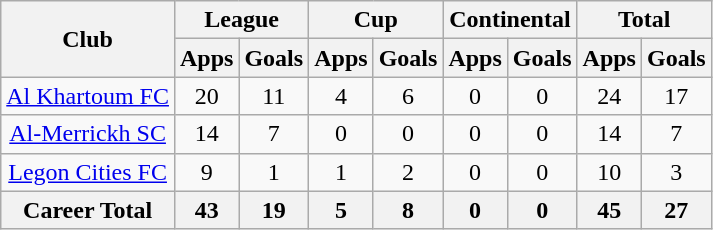<table class="wikitable" style="text-align:center">
<tr>
<th rowspan="2">Club</th>
<th colspan="2">League</th>
<th colspan="2">Cup</th>
<th colspan="2">Continental</th>
<th colspan="2">Total</th>
</tr>
<tr>
<th>Apps</th>
<th>Goals</th>
<th>Apps</th>
<th>Goals</th>
<th>Apps</th>
<th>Goals</th>
<th>Apps</th>
<th>Goals</th>
</tr>
<tr>
<td rowspan="1"><a href='#'>Al Khartoum FC</a></td>
<td>20</td>
<td>11</td>
<td>4</td>
<td>6</td>
<td>0</td>
<td>0</td>
<td>24</td>
<td>17</td>
</tr>
<tr>
<td rowspan="1"><a href='#'>Al-Merrickh SC</a></td>
<td>14</td>
<td>7</td>
<td>0</td>
<td>0</td>
<td>0</td>
<td>0</td>
<td>14</td>
<td>7</td>
</tr>
<tr>
<td rowspan="1"><a href='#'>Legon Cities FC</a></td>
<td>9</td>
<td>1</td>
<td>1</td>
<td>2</td>
<td>0</td>
<td>0</td>
<td>10</td>
<td>3</td>
</tr>
<tr>
<th>Career Total</th>
<th>43</th>
<th>19</th>
<th>5</th>
<th>8</th>
<th>0</th>
<th>0</th>
<th>45</th>
<th>27</th>
</tr>
</table>
